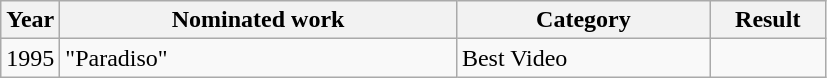<table class="wikitable">
<tr>
<th width="32">Year</th>
<th width="257">Nominated work</th>
<th width="162">Category</th>
<th width="69">Result</th>
</tr>
<tr>
<td>1995</td>
<td>"Paradiso"</td>
<td>Best Video</td>
<td></td>
</tr>
</table>
